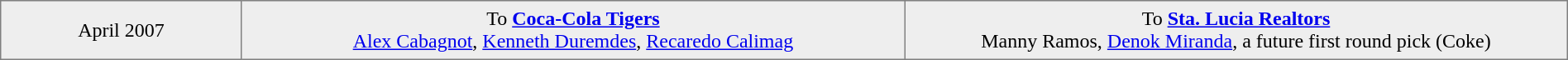<table cellpadding="5" border="1" style="border-collapse:collapse; text-align: center"; |- bgcolor="eeeeee">
<tr>
<td style="width:12%">April 2007</td>
<td valign="top" style="width:33%">To <strong><a href='#'>Coca-Cola Tigers</a></strong><br><a href='#'>Alex Cabagnot</a>, <a href='#'>Kenneth Duremdes</a>, <a href='#'>Recaredo Calimag</a></td>
<td valign="top" style="width:33%">To <strong><a href='#'>Sta. Lucia Realtors</a></strong><br>Manny Ramos, <a href='#'>Denok Miranda</a>, a future first round pick (Coke)</td>
</tr>
</table>
